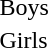<table>
<tr>
<td>Boys <br></td>
<td></td>
<td></td>
<td></td>
</tr>
<tr>
<td>Girls <br></td>
<td></td>
<td></td>
<td></td>
</tr>
</table>
